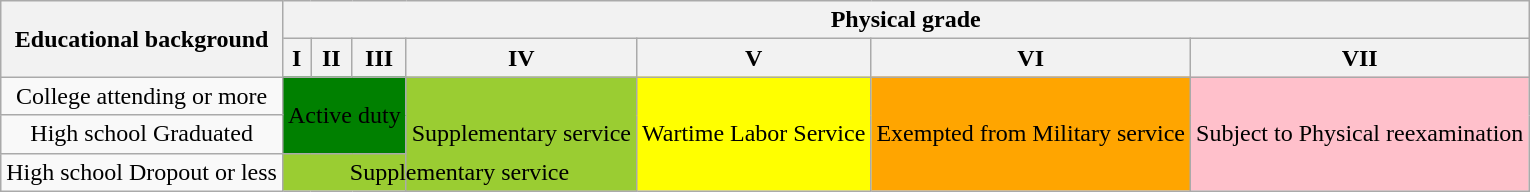<table class="wikitable">
<tr>
<th rowspan="2">Educational background</th>
<th colspan="7">Physical grade</th>
</tr>
<tr>
<th>I</th>
<th>II</th>
<th>III</th>
<th>IV</th>
<th>V</th>
<th>VI</th>
<th>VII</th>
</tr>
<tr>
<td div style="text-align:center">College attending or more</td>
<td colspan="3" rowspan="2" div style="background:green; text-align:center;">Active duty</td>
<td rowspan="4" rowspan="2" div style="background:yellowgreen; text-align:center;">Supplementary service</td>
<td rowspan="5" div style="background:yellow; text-align:center;">Wartime Labor Service</td>
<td rowspan="5" div style="background:orange; text-align:center;">Exempted from Military service</td>
<td rowspan="5" div style="background:pink; text-align:center;">Subject to Physical reexamination</td>
</tr>
<tr>
<td div style="text-align:center">High school Graduated</td>
</tr>
<tr>
<td div style="text-align:center">High school Dropout or less</td>
<td colspan="4" div style="background:yellowgreen; text-align:center;">Supplementary service</td>
</tr>
</table>
